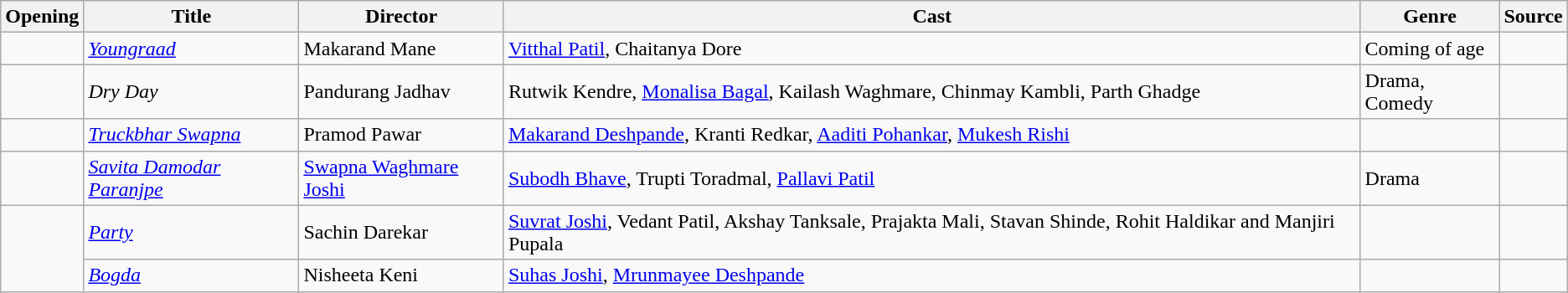<table class="wikitable sortable">
<tr>
<th>Opening</th>
<th>Title</th>
<th>Director</th>
<th>Cast</th>
<th>Genre</th>
<th>Source</th>
</tr>
<tr>
<td></td>
<td><em><a href='#'>Youngraad</a></em></td>
<td>Makarand Mane</td>
<td><a href='#'>Vitthal Patil</a>, Chaitanya Dore</td>
<td>Coming of age</td>
<td></td>
</tr>
<tr>
<td></td>
<td><em>Dry Day</em></td>
<td>Pandurang Jadhav</td>
<td>Rutwik Kendre, <a href='#'>Monalisa Bagal</a>, Kailash Waghmare, Chinmay Kambli, Parth Ghadge</td>
<td>Drama, Comedy</td>
<td></td>
</tr>
<tr>
<td></td>
<td><em><a href='#'>Truckbhar Swapna</a></em></td>
<td>Pramod Pawar</td>
<td><a href='#'>Makarand Deshpande</a>, Kranti Redkar, <a href='#'>Aaditi Pohankar</a>, <a href='#'>Mukesh Rishi</a></td>
<td></td>
<td></td>
</tr>
<tr>
<td></td>
<td><em><a href='#'>Savita Damodar Paranjpe</a></em></td>
<td><a href='#'>Swapna Waghmare Joshi</a></td>
<td><a href='#'>Subodh Bhave</a>, Trupti Toradmal, <a href='#'>Pallavi Patil</a></td>
<td>Drama</td>
<td></td>
</tr>
<tr>
<td rowspan="2"></td>
<td><em><a href='#'>Party</a></em></td>
<td>Sachin Darekar</td>
<td><a href='#'>Suvrat Joshi</a>, Vedant Patil, Akshay Tanksale, Prajakta Mali, Stavan Shinde, Rohit Haldikar and Manjiri Pupala</td>
<td></td>
<td></td>
</tr>
<tr>
<td><em><a href='#'>Bogda</a></em></td>
<td>Nisheeta Keni</td>
<td><a href='#'>Suhas Joshi</a>, <a href='#'>Mrunmayee Deshpande</a></td>
<td></td>
<td></td>
</tr>
</table>
